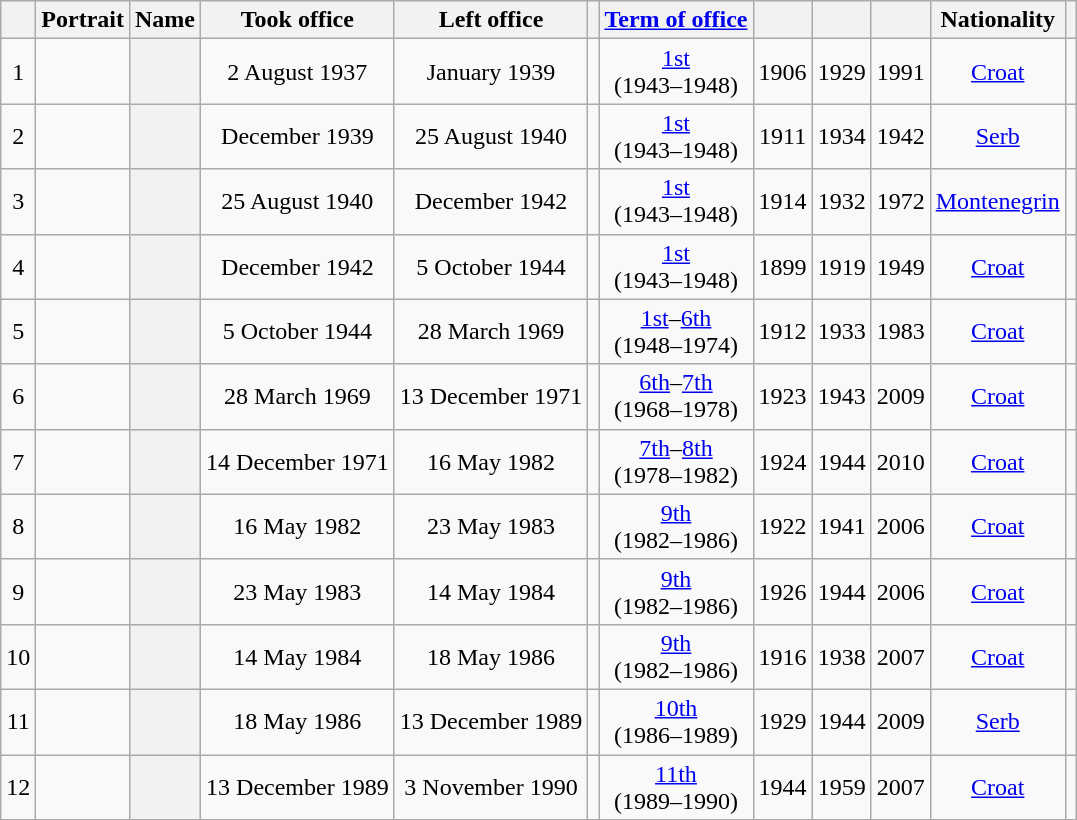<table class="wikitable sortable" style=text-align:center>
<tr>
<th scope=col></th>
<th scope=col class="unsortable">Portrait</th>
<th scope=col>Name</th>
<th scope=col>Took office</th>
<th scope=col>Left office</th>
<th scope=col></th>
<th scope=col><a href='#'>Term of office</a></th>
<th scope=col></th>
<th scope=col></th>
<th scope=col></th>
<th scope="col">Nationality</th>
<th scope=col class="unsortable"></th>
</tr>
<tr>
<td>1</td>
<td></td>
<th align="center" scope="row" style="font-weight:normal;"></th>
<td>2 August 1937</td>
<td>January 1939</td>
<td></td>
<td><a href='#'>1st</a><br>(1943–1948)</td>
<td>1906</td>
<td>1929</td>
<td>1991</td>
<td><a href='#'>Croat</a></td>
<td></td>
</tr>
<tr>
<td>2</td>
<td></td>
<th align="center" scope="row" style="font-weight:normal;"></th>
<td>December 1939</td>
<td>25 August 1940</td>
<td></td>
<td><a href='#'>1st</a><br>(1943–1948)</td>
<td>1911</td>
<td>1934</td>
<td>1942</td>
<td><a href='#'>Serb</a></td>
<td></td>
</tr>
<tr>
<td>3</td>
<td></td>
<th align="center" scope="row" style="font-weight:normal;"></th>
<td>25 August 1940</td>
<td>December 1942</td>
<td></td>
<td><a href='#'>1st</a><br>(1943–1948)</td>
<td>1914</td>
<td>1932</td>
<td>1972</td>
<td><a href='#'>Montenegrin</a></td>
<td></td>
</tr>
<tr>
<td>4</td>
<td></td>
<th align="center" scope="row" style="font-weight:normal;"></th>
<td>December 1942</td>
<td>5 October 1944</td>
<td></td>
<td><a href='#'>1st</a><br>(1943–1948)</td>
<td>1899</td>
<td>1919</td>
<td>1949</td>
<td><a href='#'>Croat</a></td>
<td></td>
</tr>
<tr>
<td>5</td>
<td></td>
<th align="center" scope="row" style="font-weight:normal;"></th>
<td>5 October 1944</td>
<td>28 March 1969</td>
<td></td>
<td><a href='#'>1st</a>–<a href='#'>6th</a><br>(1948–1974)</td>
<td>1912</td>
<td>1933</td>
<td>1983</td>
<td><a href='#'>Croat</a></td>
<td></td>
</tr>
<tr>
<td>6</td>
<td></td>
<th align="center" scope="row" style="font-weight:normal;"></th>
<td>28 March 1969</td>
<td>13 December 1971</td>
<td></td>
<td><a href='#'>6th</a>–<a href='#'>7th</a><br>(1968–1978)</td>
<td>1923</td>
<td>1943</td>
<td>2009</td>
<td><a href='#'>Croat</a></td>
<td></td>
</tr>
<tr>
<td>7</td>
<td></td>
<th align="center" scope="row" style="font-weight:normal;"></th>
<td>14 December 1971</td>
<td>16 May 1982</td>
<td></td>
<td><a href='#'>7th</a>–<a href='#'>8th</a><br>(1978–1982)</td>
<td>1924</td>
<td>1944</td>
<td>2010</td>
<td><a href='#'>Croat</a></td>
<td></td>
</tr>
<tr>
<td>8</td>
<td></td>
<th align="center" scope="row" style="font-weight:normal;"></th>
<td>16 May 1982</td>
<td>23 May 1983</td>
<td></td>
<td><a href='#'>9th</a><br>(1982–1986)</td>
<td>1922</td>
<td>1941</td>
<td>2006</td>
<td><a href='#'>Croat</a></td>
<td></td>
</tr>
<tr>
<td>9</td>
<td></td>
<th align="center" scope="row" style="font-weight:normal;"></th>
<td>23 May 1983</td>
<td>14 May 1984</td>
<td></td>
<td><a href='#'>9th</a><br>(1982–1986)</td>
<td>1926</td>
<td>1944</td>
<td>2006</td>
<td><a href='#'>Croat</a></td>
<td></td>
</tr>
<tr>
<td>10</td>
<td></td>
<th align="center" scope="row" style="font-weight:normal;"></th>
<td>14 May 1984</td>
<td>18 May 1986</td>
<td></td>
<td><a href='#'>9th</a><br>(1982–1986)</td>
<td>1916</td>
<td>1938</td>
<td>2007</td>
<td><a href='#'>Croat</a></td>
<td></td>
</tr>
<tr>
<td>11</td>
<td></td>
<th align="center" scope="row" style="font-weight:normal;"></th>
<td>18 May 1986</td>
<td>13 December 1989</td>
<td></td>
<td><a href='#'>10th</a><br>(1986–1989)</td>
<td>1929</td>
<td>1944</td>
<td>2009</td>
<td><a href='#'>Serb</a></td>
<td></td>
</tr>
<tr>
<td>12</td>
<td></td>
<th align="center" scope="row" style="font-weight:normal;"></th>
<td>13 December 1989</td>
<td>3 November 1990</td>
<td></td>
<td><a href='#'>11th</a><br>(1989–1990)</td>
<td>1944</td>
<td>1959</td>
<td>2007</td>
<td><a href='#'>Croat</a></td>
<td></td>
</tr>
</table>
